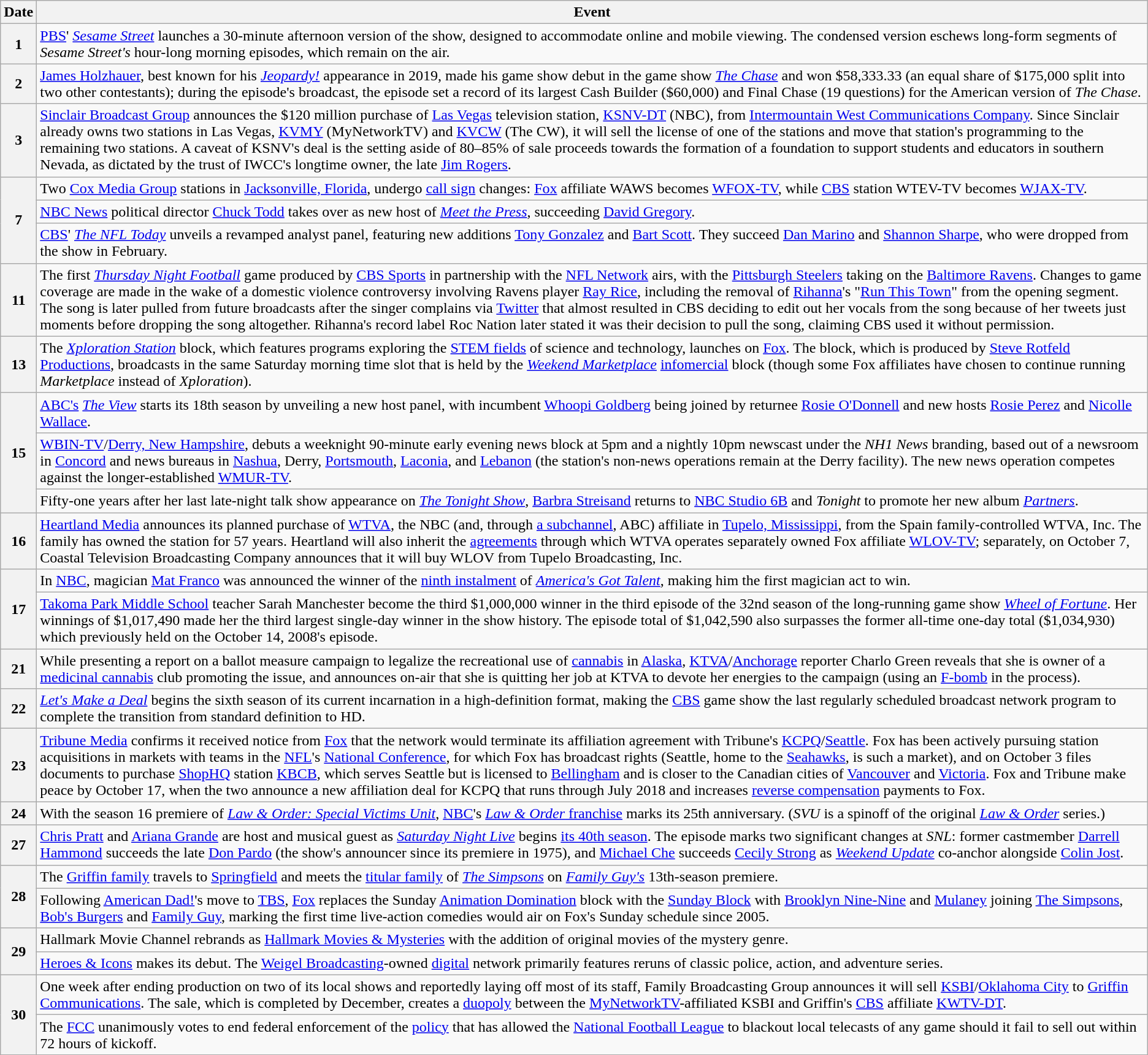<table class="wikitable">
<tr>
<th>Date</th>
<th>Event</th>
</tr>
<tr>
<th>1</th>
<td><a href='#'>PBS</a>' <em><a href='#'>Sesame Street</a></em> launches a 30-minute afternoon version of the show, designed to accommodate online and mobile viewing. The condensed version eschews long-form segments of <em>Sesame Street's</em> hour-long morning episodes, which remain on the air.</td>
</tr>
<tr>
<th>2</th>
<td><a href='#'>James Holzhauer</a>, best known for his <em><a href='#'>Jeopardy!</a></em> appearance in 2019, made his game show debut in the game show <em><a href='#'>The Chase</a></em> and won $58,333.33 (an equal share of $175,000 split into two other contestants); during the episode's broadcast, the episode set a record of its largest Cash Builder ($60,000) and Final Chase (19 questions) for the American version of <em>The Chase</em>.</td>
</tr>
<tr>
<th>3</th>
<td><a href='#'>Sinclair Broadcast Group</a> announces the $120 million purchase of <a href='#'>Las Vegas</a> television station, <a href='#'>KSNV-DT</a> (NBC), from <a href='#'>Intermountain West Communications Company</a>. Since Sinclair already owns two stations in Las Vegas, <a href='#'>KVMY</a> (MyNetworkTV) and <a href='#'>KVCW</a> (The CW), it will sell the license of one of the stations and move that station's programming to the remaining two stations. A caveat of KSNV's deal is the setting aside of 80–85% of sale proceeds towards the formation of a foundation to support students and educators in southern Nevada, as dictated by the trust of IWCC's longtime owner, the late <a href='#'>Jim Rogers</a>.</td>
</tr>
<tr>
<th rowspan=3>7</th>
<td>Two <a href='#'>Cox Media Group</a> stations in <a href='#'>Jacksonville, Florida</a>, undergo <a href='#'>call sign</a> changes: <a href='#'>Fox</a> affiliate WAWS becomes <a href='#'>WFOX-TV</a>, while <a href='#'>CBS</a> station WTEV-TV becomes <a href='#'>WJAX-TV</a>.</td>
</tr>
<tr>
<td><a href='#'>NBC News</a> political director <a href='#'>Chuck Todd</a> takes over as new host of <em><a href='#'>Meet the Press</a></em>, succeeding <a href='#'>David Gregory</a>.</td>
</tr>
<tr>
<td><a href='#'>CBS</a>' <em><a href='#'>The NFL Today</a></em> unveils a revamped analyst panel, featuring new additions <a href='#'>Tony Gonzalez</a> and <a href='#'>Bart Scott</a>. They succeed <a href='#'>Dan Marino</a> and <a href='#'>Shannon Sharpe</a>, who were dropped from the show in February.</td>
</tr>
<tr>
<th>11</th>
<td>The first <em><a href='#'>Thursday Night Football</a></em> game produced by <a href='#'>CBS Sports</a> in partnership with the <a href='#'>NFL Network</a> airs, with the <a href='#'>Pittsburgh Steelers</a> taking on the <a href='#'>Baltimore Ravens</a>. Changes to game coverage are made in the wake of a domestic violence controversy involving Ravens player <a href='#'>Ray Rice</a>, including the removal of <a href='#'>Rihanna</a>'s "<a href='#'>Run This Town</a>" from the opening segment. The song is later pulled from future broadcasts after the singer complains via <a href='#'>Twitter</a> that almost resulted in CBS deciding to edit out her vocals from the song because of her tweets just moments before dropping the song altogether. Rihanna's record label Roc Nation later stated it was their decision to pull the song, claiming CBS used it without permission.</td>
</tr>
<tr>
<th>13</th>
<td>The <em><a href='#'>Xploration Station</a></em> block, which features programs exploring the <a href='#'>STEM fields</a> of science and technology, launches on <a href='#'>Fox</a>. The block, which is produced by <a href='#'>Steve Rotfeld Productions</a>, broadcasts in the same Saturday morning time slot that is held by the <em><a href='#'>Weekend Marketplace</a></em> <a href='#'>infomercial</a> block (though some Fox affiliates have chosen to continue running <em>Marketplace</em> instead of <em>Xploration</em>).</td>
</tr>
<tr>
<th rowspan=3>15</th>
<td><a href='#'>ABC's</a> <em><a href='#'>The View</a></em> starts its 18th season by unveiling a new host panel, with incumbent <a href='#'>Whoopi Goldberg</a> being joined by returnee <a href='#'>Rosie O'Donnell</a> and new hosts <a href='#'>Rosie Perez</a> and <a href='#'>Nicolle Wallace</a>.</td>
</tr>
<tr>
<td><a href='#'>WBIN-TV</a>/<a href='#'>Derry, New Hampshire</a>, debuts a weeknight 90-minute early evening news block at 5pm and a nightly 10pm newscast under the <em>NH1 News</em> branding, based out of a newsroom in <a href='#'>Concord</a> and news bureaus in <a href='#'>Nashua</a>, Derry, <a href='#'>Portsmouth</a>, <a href='#'>Laconia</a>, and <a href='#'>Lebanon</a> (the station's non-news operations remain at the Derry facility). The new news operation competes against the longer-established <a href='#'>WMUR-TV</a>.</td>
</tr>
<tr>
<td>Fifty-one years after her last late-night talk show appearance on <em><a href='#'>The Tonight Show</a></em>, <a href='#'>Barbra Streisand</a> returns to <a href='#'>NBC Studio 6B</a> and <em>Tonight</em> to promote her new album <em><a href='#'>Partners</a></em>.</td>
</tr>
<tr>
<th>16</th>
<td><a href='#'>Heartland Media</a> announces its planned purchase of <a href='#'>WTVA</a>, the NBC (and, through <a href='#'>a subchannel</a>, ABC) affiliate in <a href='#'>Tupelo, Mississippi</a>, from the Spain family-controlled WTVA, Inc. The family has owned the station for 57 years. Heartland will also inherit the <a href='#'>agreements</a> through which WTVA operates separately owned Fox affiliate <a href='#'>WLOV-TV</a>; separately, on October 7, Coastal Television Broadcasting Company announces that it will buy WLOV from Tupelo Broadcasting, Inc.</td>
</tr>
<tr>
<th rowspan=2>17</th>
<td>In <a href='#'>NBC</a>, magician <a href='#'>Mat Franco</a> was announced the winner of the <a href='#'>ninth instalment</a> of <em><a href='#'>America's Got Talent</a></em>, making him the first magician act to win.</td>
</tr>
<tr>
<td><a href='#'>Takoma Park Middle School</a> teacher Sarah Manchester become the third $1,000,000 winner in the third episode of the 32nd season of the long-running game show <em><a href='#'>Wheel of Fortune</a></em>. Her winnings of $1,017,490 made her the third largest single-day winner in the show history. The episode total of $1,042,590 also surpasses the former all-time one-day total ($1,034,930) which previously held on the October 14, 2008's episode.</td>
</tr>
<tr>
<th>21</th>
<td>While presenting a report on a ballot measure campaign to legalize the recreational use of <a href='#'>cannabis</a> in <a href='#'>Alaska</a>, <a href='#'>KTVA</a>/<a href='#'>Anchorage</a> reporter Charlo Green reveals that she is owner of a <a href='#'>medicinal cannabis</a> club promoting the issue, and announces on-air that she is quitting her job at KTVA to devote her energies to the campaign (using an <a href='#'>F-bomb</a> in the process).</td>
</tr>
<tr>
<th>22</th>
<td><em><a href='#'>Let's Make a Deal</a></em> begins the sixth season of its current incarnation in a high-definition format, making the <a href='#'>CBS</a> game show the last regularly scheduled broadcast network program to complete the transition from standard definition to HD.</td>
</tr>
<tr>
<th>23</th>
<td><a href='#'>Tribune Media</a> confirms it received notice from <a href='#'>Fox</a> that the network would terminate its affiliation agreement with Tribune's <a href='#'>KCPQ</a>/<a href='#'>Seattle</a>. Fox has been actively pursuing station acquisitions in markets with teams in the <a href='#'>NFL</a>'s <a href='#'>National Conference</a>, for which Fox has broadcast rights (Seattle, home to the <a href='#'>Seahawks</a>, is such a market), and on October 3 files documents to purchase <a href='#'>ShopHQ</a> station <a href='#'>KBCB</a>, which serves Seattle but is licensed to <a href='#'>Bellingham</a> and is closer to the Canadian cities of <a href='#'>Vancouver</a> and <a href='#'>Victoria</a>.  Fox and Tribune make peace by October 17, when the two announce a new affiliation deal for KCPQ that runs through July 2018 and increases <a href='#'>reverse compensation</a> payments to Fox.</td>
</tr>
<tr>
<th>24</th>
<td>With the season 16 premiere of <em><a href='#'>Law & Order: Special Victims Unit</a></em>, <a href='#'>NBC</a>'s <a href='#'><em>Law & Order</em> franchise</a> marks its 25th anniversary. (<em>SVU</em> is a spinoff of the original <em><a href='#'>Law & Order</a></em> series.)</td>
</tr>
<tr>
<th>27</th>
<td><a href='#'>Chris Pratt</a> and <a href='#'>Ariana Grande</a> are host and musical guest as <em><a href='#'>Saturday Night Live</a></em> begins <a href='#'>its 40th season</a>. The episode marks two significant changes at <em>SNL</em>: former castmember <a href='#'>Darrell Hammond</a> succeeds the late <a href='#'>Don Pardo</a> (the show's announcer since its premiere in 1975), and <a href='#'>Michael Che</a> succeeds <a href='#'>Cecily Strong</a> as <em><a href='#'>Weekend Update</a></em> co-anchor alongside <a href='#'>Colin Jost</a>.</td>
</tr>
<tr>
<th rowspan=2>28</th>
<td>The <a href='#'>Griffin family</a> travels to <a href='#'>Springfield</a> and meets the <a href='#'>titular family</a> of <em><a href='#'>The Simpsons</a></em> on <em><a href='#'>Family Guy's</a></em> 13th-season premiere.</td>
</tr>
<tr>
<td>Following <a href='#'>American Dad!</a>'s move to <a href='#'>TBS</a>, <a href='#'>Fox</a> replaces the Sunday <a href='#'>Animation Domination</a> block with the <a href='#'>Sunday Block</a> with <a href='#'>Brooklyn Nine-Nine</a> and <a href='#'>Mulaney</a> joining <a href='#'>The Simpsons</a>, <a href='#'>Bob's Burgers</a> and <a href='#'>Family Guy</a>, marking the first time live-action comedies would air on Fox's Sunday schedule since 2005.</td>
</tr>
<tr>
<th rowspan=2>29</th>
<td>Hallmark Movie Channel rebrands as <a href='#'>Hallmark Movies & Mysteries</a> with the addition of original movies of the mystery genre.</td>
</tr>
<tr>
<td><a href='#'>Heroes & Icons</a> makes its debut. The <a href='#'>Weigel Broadcasting</a>-owned <a href='#'>digital</a> network primarily features reruns of classic police, action, and adventure series.</td>
</tr>
<tr>
<th rowspan=2>30</th>
<td>One week after ending production on two of its local shows and reportedly laying off most of its staff, Family Broadcasting Group announces it will sell <a href='#'>KSBI</a>/<a href='#'>Oklahoma City</a> to <a href='#'>Griffin Communications</a>. The sale, which is completed by December, creates a <a href='#'>duopoly</a> between the <a href='#'>MyNetworkTV</a>-affiliated KSBI and Griffin's <a href='#'>CBS</a> affiliate <a href='#'>KWTV-DT</a>.</td>
</tr>
<tr>
<td>The <a href='#'>FCC</a> unanimously votes to end federal enforcement of the <a href='#'>policy</a> that has allowed the <a href='#'>National Football League</a> to blackout local telecasts of any game should it fail to sell out within 72 hours of kickoff.</td>
</tr>
</table>
